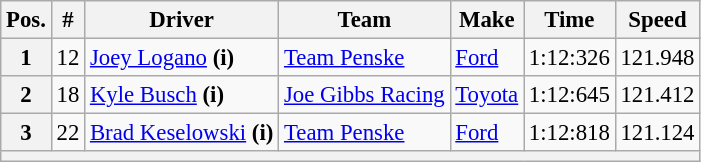<table class="wikitable" style="font-size: 95%;">
<tr>
<th>Pos.</th>
<th>#</th>
<th>Driver</th>
<th>Team</th>
<th>Make</th>
<th>Time</th>
<th>Speed</th>
</tr>
<tr>
<th>1</th>
<td>12</td>
<td><a href='#'>Joey Logano</a> <strong>(i)</strong></td>
<td><a href='#'>Team Penske</a></td>
<td><a href='#'>Ford</a></td>
<td>1:12:326</td>
<td>121.948</td>
</tr>
<tr>
<th>2</th>
<td>18</td>
<td><a href='#'>Kyle Busch</a> <strong>(i)</strong></td>
<td><a href='#'>Joe Gibbs Racing</a></td>
<td><a href='#'>Toyota</a></td>
<td>1:12:645</td>
<td>121.412</td>
</tr>
<tr>
<th>3</th>
<td>22</td>
<td><a href='#'>Brad Keselowski</a> <strong>(i)</strong></td>
<td><a href='#'>Team Penske</a></td>
<td><a href='#'>Ford</a></td>
<td>1:12:818</td>
<td>121.124</td>
</tr>
<tr>
<th colspan="7"></th>
</tr>
</table>
